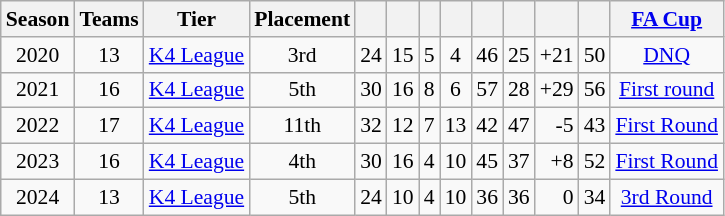<table class="wikitable" style="text-align: center; font-size:90%;">
<tr>
<th>Season</th>
<th>Teams</th>
<th>Tier</th>
<th>Placement</th>
<th></th>
<th></th>
<th></th>
<th></th>
<th></th>
<th></th>
<th></th>
<th></th>
<th><a href='#'>FA Cup</a></th>
</tr>
<tr>
<td>2020</td>
<td>13</td>
<td><a href='#'>K4 League</a></td>
<td>3rd</td>
<td>24</td>
<td>15</td>
<td>5</td>
<td>4</td>
<td>46</td>
<td>25</td>
<td align=right>+21</td>
<td>50</td>
<td><a href='#'>DNQ</a></td>
</tr>
<tr>
<td>2021</td>
<td>16</td>
<td><a href='#'>K4 League</a></td>
<td>5th</td>
<td>30</td>
<td>16</td>
<td>8</td>
<td>6</td>
<td>57</td>
<td>28</td>
<td align=right>+29</td>
<td>56</td>
<td><a href='#'>First round</a></td>
</tr>
<tr>
<td>2022</td>
<td>17</td>
<td><a href='#'>K4 League</a></td>
<td>11th</td>
<td>32</td>
<td>12</td>
<td>7</td>
<td>13</td>
<td>42</td>
<td>47</td>
<td align=right>-5</td>
<td>43</td>
<td><a href='#'>First Round</a></td>
</tr>
<tr>
<td>2023</td>
<td>16</td>
<td><a href='#'>K4 League</a></td>
<td>4th</td>
<td>30</td>
<td>16</td>
<td>4</td>
<td>10</td>
<td>45</td>
<td>37</td>
<td align=right>+8</td>
<td>52</td>
<td><a href='#'>First Round</a></td>
</tr>
<tr>
<td>2024</td>
<td>13</td>
<td><a href='#'>K4 League</a></td>
<td>5th</td>
<td>24</td>
<td>10</td>
<td>4</td>
<td>10</td>
<td>36</td>
<td>36</td>
<td align=right>0</td>
<td>34</td>
<td><a href='#'>3rd Round</a></td>
</tr>
</table>
